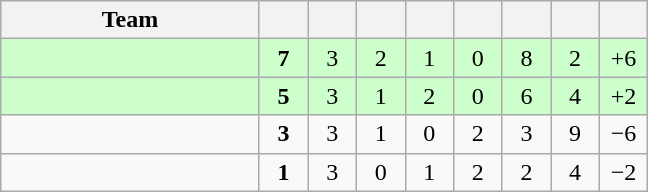<table class="wikitable" style="text-align: center;">
<tr>
<th width="165">Team</th>
<th width="25"></th>
<th width="25"></th>
<th width="25"></th>
<th width="25"></th>
<th width="25"></th>
<th width="25"></th>
<th width="25"></th>
<th width="25"></th>
</tr>
<tr bgcolor=#ccffcc>
<td align="left"></td>
<td><strong>7</strong></td>
<td>3</td>
<td>2</td>
<td>1</td>
<td>0</td>
<td>8</td>
<td>2</td>
<td>+6</td>
</tr>
<tr bgcolor=#ccffcc>
<td align="left"></td>
<td><strong>5</strong></td>
<td>3</td>
<td>1</td>
<td>2</td>
<td>0</td>
<td>6</td>
<td>4</td>
<td>+2</td>
</tr>
<tr>
<td align="left"></td>
<td><strong>3</strong></td>
<td>3</td>
<td>1</td>
<td>0</td>
<td>2</td>
<td>3</td>
<td>9</td>
<td>−6</td>
</tr>
<tr>
<td align="left"></td>
<td><strong>1</strong></td>
<td>3</td>
<td>0</td>
<td>1</td>
<td>2</td>
<td>2</td>
<td>4</td>
<td>−2</td>
</tr>
</table>
